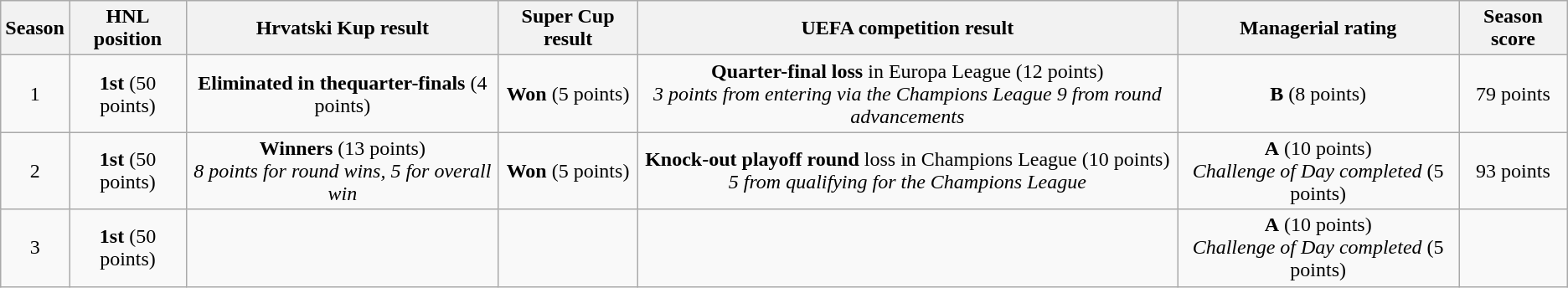<table class="wikitable" style="text-align:center">
<tr>
<th>Season</th>
<th>HNL position</th>
<th>Hrvatski Kup result</th>
<th>Super Cup result</th>
<th>UEFA competition result</th>
<th>Managerial rating</th>
<th>Season score</th>
</tr>
<tr>
<td>1</td>
<td><strong>1st</strong> (50 points)</td>
<td><strong>Eliminated</strong> <strong>in thequarter-finals</strong> (4 points)</td>
<td><strong>Won</strong> (5 points)</td>
<td><strong>Quarter-final loss</strong> in Europa League (12 points)<br><em>3 points from entering via the Champions League</em>
<em>9 from round advancements</em></td>
<td><strong>B</strong> (8 points)</td>
<td>79 points</td>
</tr>
<tr>
<td>2</td>
<td><strong>1st</strong> (50 points)</td>
<td><strong>Winners</strong> (13 points)<br><em>8 points for round wins, 5 for overall win</em></td>
<td><strong>Won</strong> (5 points)</td>
<td><strong>Knock-out playoff round</strong> loss in Champions League (10 points)<br><em>5 from qualifying for the Champions League</em></td>
<td><strong>A</strong> (10 points)<br><em>Challenge of Day completed</em> (5 points)</td>
<td>93 points</td>
</tr>
<tr>
<td>3</td>
<td><strong>1st</strong> (50 points)</td>
<td></td>
<td></td>
<td></td>
<td><strong>A</strong> (10 points)<br><em>Challenge of Day completed</em> (5 points)</td>
</tr>
</table>
